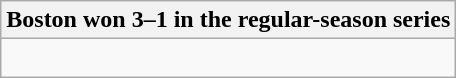<table class="wikitable collapsible collapsed">
<tr>
<th>Boston won 3–1 in the regular-season series</th>
</tr>
<tr>
<td><br>


</td>
</tr>
</table>
